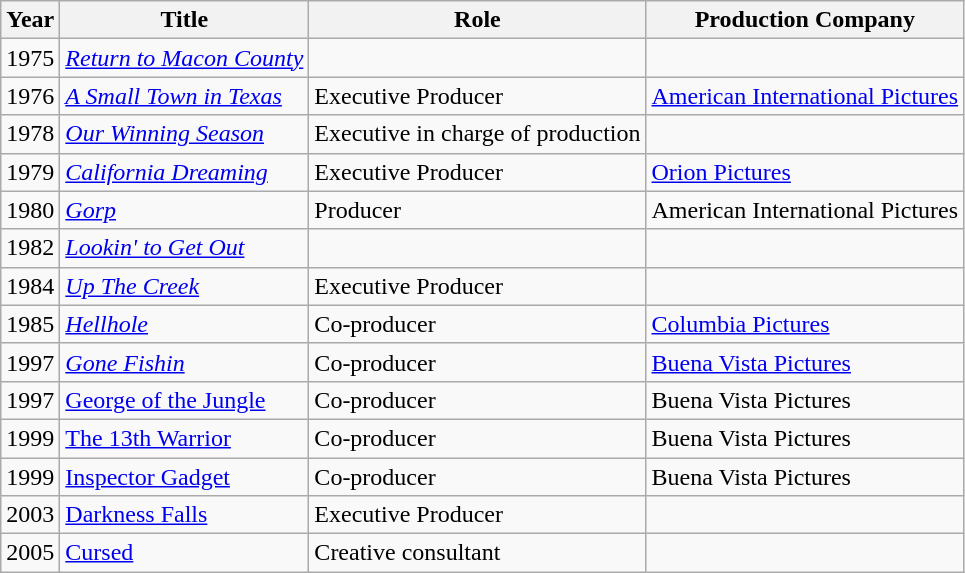<table class="wikitable">
<tr>
<th>Year</th>
<th>Title</th>
<th>Role</th>
<th>Production Company</th>
</tr>
<tr>
<td>1975</td>
<td><em><a href='#'>Return to Macon County</a></em></td>
<td></td>
<td></td>
</tr>
<tr>
<td>1976</td>
<td><em><a href='#'>A Small Town in Texas</a></em></td>
<td>Executive Producer</td>
<td><a href='#'>American International Pictures</a></td>
</tr>
<tr>
<td>1978</td>
<td><em><a href='#'>Our Winning Season</a></em></td>
<td>Executive in charge of production</td>
<td></td>
</tr>
<tr>
<td>1979</td>
<td><a href='#'><em>California Dreaming</em></a></td>
<td>Executive Producer</td>
<td><a href='#'>Orion Pictures</a></td>
</tr>
<tr>
<td>1980</td>
<td><a href='#'><em>Gorp</em></a></td>
<td>Producer</td>
<td>American International Pictures</td>
</tr>
<tr>
<td>1982</td>
<td><em><a href='#'>Lookin' to Get Out</a></em></td>
<td></td>
<td></td>
</tr>
<tr>
<td>1984</td>
<td><a href='#'><em>Up The Creek</em></a></td>
<td>Executive Producer</td>
<td></td>
</tr>
<tr>
<td>1985</td>
<td><a href='#'><em>Hellhole</em></a></td>
<td>Co-producer</td>
<td><a href='#'>Columbia Pictures</a></td>
</tr>
<tr>
<td>1997</td>
<td><a href='#'><em>Gone Fishin<strong></a></td>
<td>Co-producer</td>
<td><a href='#'>Buena Vista Pictures</a></td>
</tr>
<tr>
<td>1997</td>
<td></em><a href='#'>George of the Jungle</a><em></td>
<td>Co-producer</td>
<td>Buena Vista Pictures</td>
</tr>
<tr>
<td>1999</td>
<td></em><a href='#'>The 13th Warrior</a><em></td>
<td>Co-producer</td>
<td>Buena Vista Pictures</td>
</tr>
<tr>
<td>1999</td>
<td></em><a href='#'>Inspector Gadget</a><em></td>
<td>Co-producer</td>
<td>Buena Vista Pictures</td>
</tr>
<tr>
<td>2003</td>
<td></em><a href='#'>Darkness Falls</a><em></td>
<td>Executive Producer</td>
<td></td>
</tr>
<tr>
<td>2005</td>
<td></em><a href='#'>Cursed</a><em></td>
<td>Creative consultant</td>
<td></td>
</tr>
</table>
